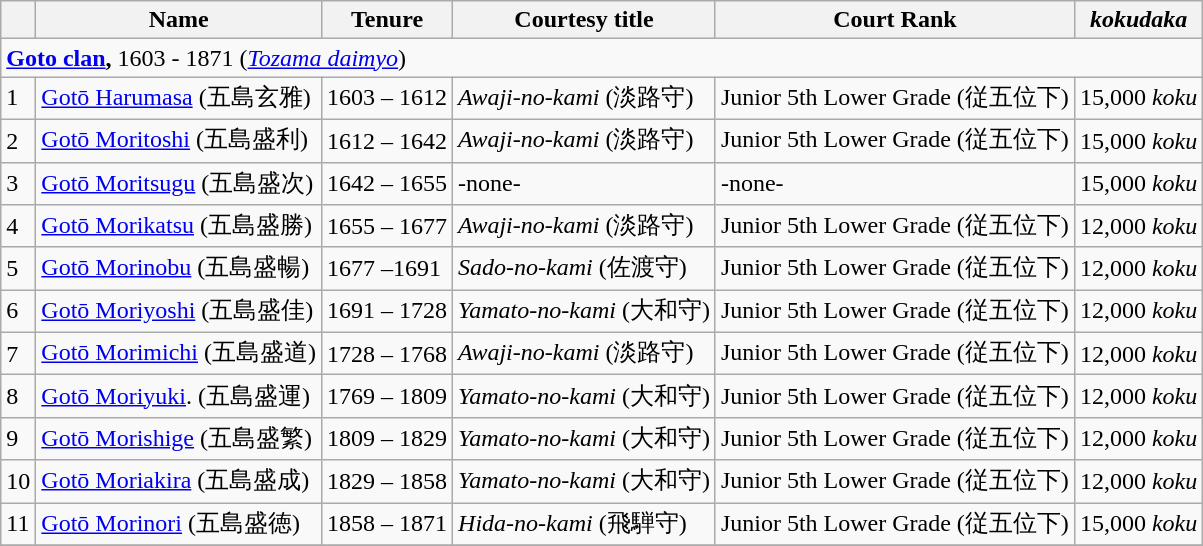<table class=wikitable>
<tr>
<th></th>
<th>Name</th>
<th>Tenure</th>
<th>Courtesy title</th>
<th>Court Rank</th>
<th><em>kokudaka</em></th>
</tr>
<tr>
<td colspan=6> <strong><a href='#'>Goto clan</a>,</strong> 1603 - 1871 (<em><a href='#'>Tozama daimyo</a></em>)</td>
</tr>
<tr>
<td>1</td>
<td><a href='#'>Gotō Harumasa</a> (五島玄雅)</td>
<td>1603 – 1612</td>
<td><em>Awaji-no-kami</em> (淡路守)</td>
<td>Junior 5th Lower Grade (従五位下)</td>
<td>15,000 <em>koku</em></td>
</tr>
<tr>
<td>2</td>
<td><a href='#'>Gotō Moritoshi</a> (五島盛利)</td>
<td>1612 – 1642</td>
<td><em>Awaji-no-kami</em> (淡路守)</td>
<td>Junior 5th Lower Grade (従五位下)</td>
<td>15,000 <em>koku</em></td>
</tr>
<tr>
<td>3</td>
<td><a href='#'>Gotō Moritsugu</a> (五島盛次)</td>
<td>1642 – 1655</td>
<td>-none-</td>
<td>-none-</td>
<td>15,000 <em>koku</em></td>
</tr>
<tr>
<td>4</td>
<td><a href='#'>Gotō Morikatsu</a> (五島盛勝)</td>
<td>1655 – 1677</td>
<td><em>Awaji-no-kami</em> (淡路守)</td>
<td>Junior 5th Lower Grade (従五位下)</td>
<td>12,000 <em>koku</em></td>
</tr>
<tr>
<td>5</td>
<td><a href='#'>Gotō Morinobu</a> (五島盛暢)</td>
<td>1677 –1691</td>
<td><em>Sado-no-kami</em> (佐渡守)</td>
<td>Junior 5th Lower Grade (従五位下)</td>
<td>12,000 <em>koku</em></td>
</tr>
<tr>
<td>6</td>
<td><a href='#'>Gotō Moriyoshi</a> (五島盛佳)</td>
<td>1691 – 1728</td>
<td><em>Yamato-no-kami</em> (大和守)</td>
<td>Junior 5th Lower Grade (従五位下)</td>
<td>12,000 <em>koku</em></td>
</tr>
<tr>
<td>7</td>
<td><a href='#'>Gotō Morimichi</a> (五島盛道)</td>
<td>1728 – 1768</td>
<td><em>Awaji-no-kami</em> (淡路守)</td>
<td>Junior 5th Lower Grade (従五位下)</td>
<td>12,000 <em>koku</em></td>
</tr>
<tr>
<td>8</td>
<td><a href='#'>Gotō Moriyuki</a>. (五島盛運)</td>
<td>1769 – 1809</td>
<td><em>Yamato-no-kami</em> (大和守)</td>
<td>Junior 5th Lower Grade (従五位下)</td>
<td>12,000 <em>koku</em></td>
</tr>
<tr>
<td>9</td>
<td><a href='#'>Gotō Morishige</a> (五島盛繁)</td>
<td>1809 – 1829</td>
<td><em>Yamato-no-kami</em> (大和守)</td>
<td>Junior 5th Lower Grade (従五位下)</td>
<td>12,000 <em>koku</em></td>
</tr>
<tr>
<td>10</td>
<td><a href='#'>Gotō Moriakira</a> (五島盛成)</td>
<td>1829 – 1858</td>
<td><em>Yamato-no-kami</em> (大和守)</td>
<td>Junior 5th Lower Grade (従五位下)</td>
<td>12,000 <em>koku</em></td>
</tr>
<tr>
<td>11</td>
<td><a href='#'>Gotō Morinori</a> (五島盛徳)</td>
<td>1858 – 1871</td>
<td><em>Hida-no-kami</em> (飛騨守)</td>
<td>Junior 5th Lower Grade (従五位下)</td>
<td>15,000 <em>koku</em></td>
</tr>
<tr>
</tr>
</table>
